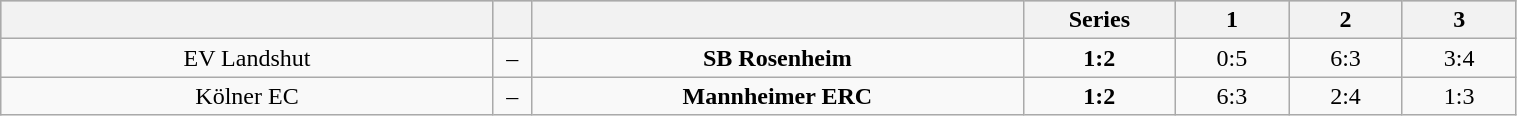<table class="wikitable" width="80%">
<tr style="background-color:#c0c0c0;">
<th style="width:32.5%;"></th>
<th style="width:2.5%;"></th>
<th style="width:32.5%;"></th>
<th style="width:10%;">Series</th>
<th style="width:7.5%;">1</th>
<th style="width:7.5%;">2</th>
<th style="width:7.5%;">3</th>
</tr>
<tr align="center">
<td>EV Landshut</td>
<td>–</td>
<td><strong>SB Rosenheim</strong></td>
<td><strong>1:2</strong></td>
<td>0:5</td>
<td>6:3</td>
<td>3:4</td>
</tr>
<tr align="center">
<td>Kölner EC</td>
<td>–</td>
<td><strong>Mannheimer ERC</strong></td>
<td><strong>1:2</strong></td>
<td>6:3</td>
<td>2:4</td>
<td>1:3</td>
</tr>
</table>
